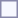<table style="border:1px solid #8888aa; background:#f7f8ff; padding:5px; font-size:95%; margin:0 12px 12px 0;">
</table>
